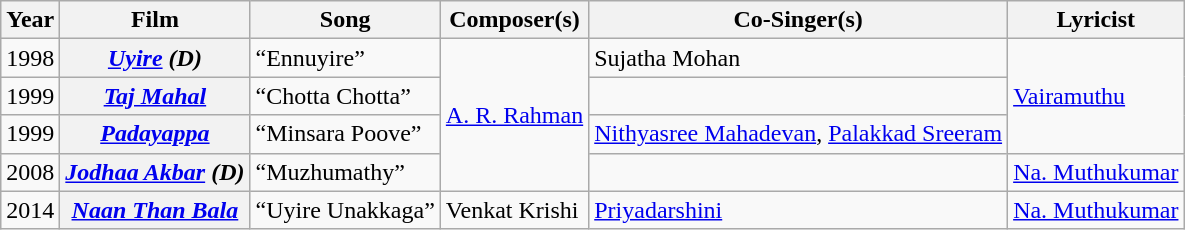<table class="wikitable">
<tr>
<th>Year</th>
<th>Film</th>
<th>Song</th>
<th>Composer(s)</th>
<th>Co-Singer(s)</th>
<th>Lyricist</th>
</tr>
<tr>
<td>1998</td>
<th><em><a href='#'>Uyire</a> <strong>(D)</strong> </em></th>
<td>“Ennuyire”</td>
<td rowspan="4"><a href='#'>A. R. Rahman</a></td>
<td>Sujatha Mohan</td>
<td rowspan="3"><a href='#'>Vairamuthu</a></td>
</tr>
<tr>
<td>1999</td>
<th><em><a href='#'>Taj Mahal</a></em></th>
<td>“Chotta Chotta”</td>
<td></td>
</tr>
<tr>
<td>1999</td>
<th><em><a href='#'>Padayappa</a></em></th>
<td>“Minsara Poove”</td>
<td><a href='#'>Nithyasree Mahadevan</a>, <a href='#'>Palakkad Sreeram</a></td>
</tr>
<tr>
<td>2008</td>
<th><em><a href='#'>Jodhaa Akbar</a> <strong>(D)</strong> </em></th>
<td>“Muzhumathy”</td>
<td></td>
<td><a href='#'>Na. Muthukumar</a></td>
</tr>
<tr>
<td>2014</td>
<th><em><a href='#'>Naan Than Bala</a></em></th>
<td>“Uyire Unakkaga”</td>
<td>Venkat Krishi</td>
<td><a href='#'>Priyadarshini</a></td>
<td><a href='#'>Na. Muthukumar</a></td>
</tr>
</table>
